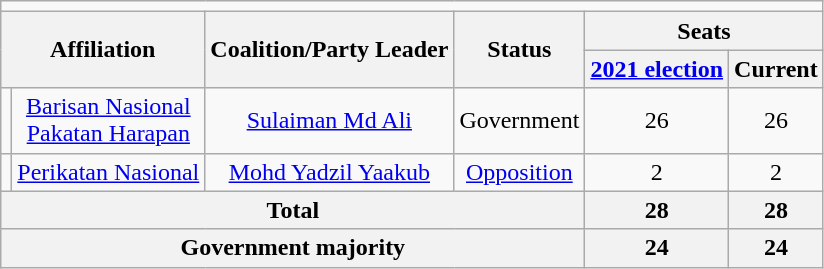<table class="wikitable" style="text-align:center;">
<tr>
<td colspan=6></td>
</tr>
<tr>
<th colspan="2" rowspan="2">Affiliation</th>
<th rowspan="2">Coalition/Party Leader</th>
<th rowspan="2">Status</th>
<th colspan="2">Seats</th>
</tr>
<tr>
<th><a href='#'>2021 election</a></th>
<th>Current</th>
</tr>
<tr>
<td><br></td>
<td><a href='#'>Barisan Nasional</a><br><a href='#'>Pakatan Harapan</a></td>
<td><a href='#'>Sulaiman Md Ali</a></td>
<td>Government</td>
<td>26</td>
<td>26</td>
</tr>
<tr>
<td></td>
<td><a href='#'>Perikatan Nasional</a></td>
<td><a href='#'>Mohd Yadzil Yaakub</a></td>
<td><a href='#'>Opposition</a></td>
<td>2</td>
<td>2</td>
</tr>
<tr>
<th colspan="4">Total</th>
<th>28</th>
<th>28</th>
</tr>
<tr>
<th colspan="4">Government majority</th>
<th>24</th>
<th>24</th>
</tr>
</table>
